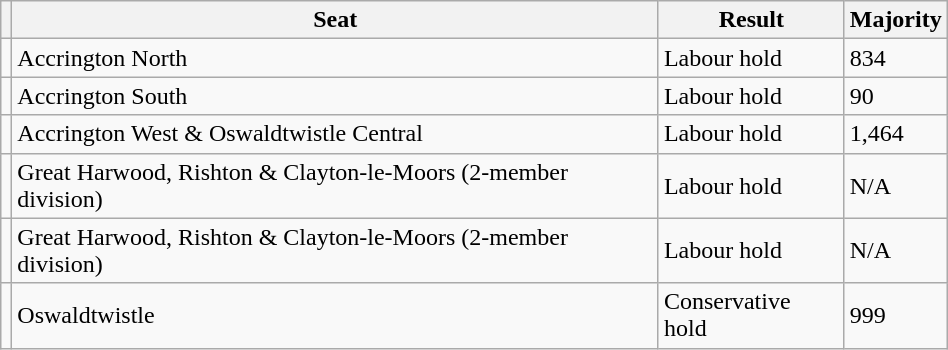<table class="wikitable" style="right; width:50%">
<tr>
<th></th>
<th>Seat</th>
<th>Result</th>
<th>Majority</th>
</tr>
<tr>
<td></td>
<td>Accrington North</td>
<td>Labour hold</td>
<td>834</td>
</tr>
<tr>
<td></td>
<td>Accrington South</td>
<td>Labour hold</td>
<td>90</td>
</tr>
<tr>
<td></td>
<td>Accrington West & Oswaldtwistle Central</td>
<td>Labour hold</td>
<td>1,464</td>
</tr>
<tr>
<td></td>
<td>Great Harwood, Rishton & Clayton-le-Moors (2-member division)</td>
<td>Labour hold</td>
<td>N/A</td>
</tr>
<tr>
<td></td>
<td>Great Harwood, Rishton & Clayton-le-Moors (2-member division)</td>
<td>Labour hold</td>
<td>N/A</td>
</tr>
<tr>
<td></td>
<td>Oswaldtwistle</td>
<td>Conservative hold</td>
<td>999</td>
</tr>
</table>
